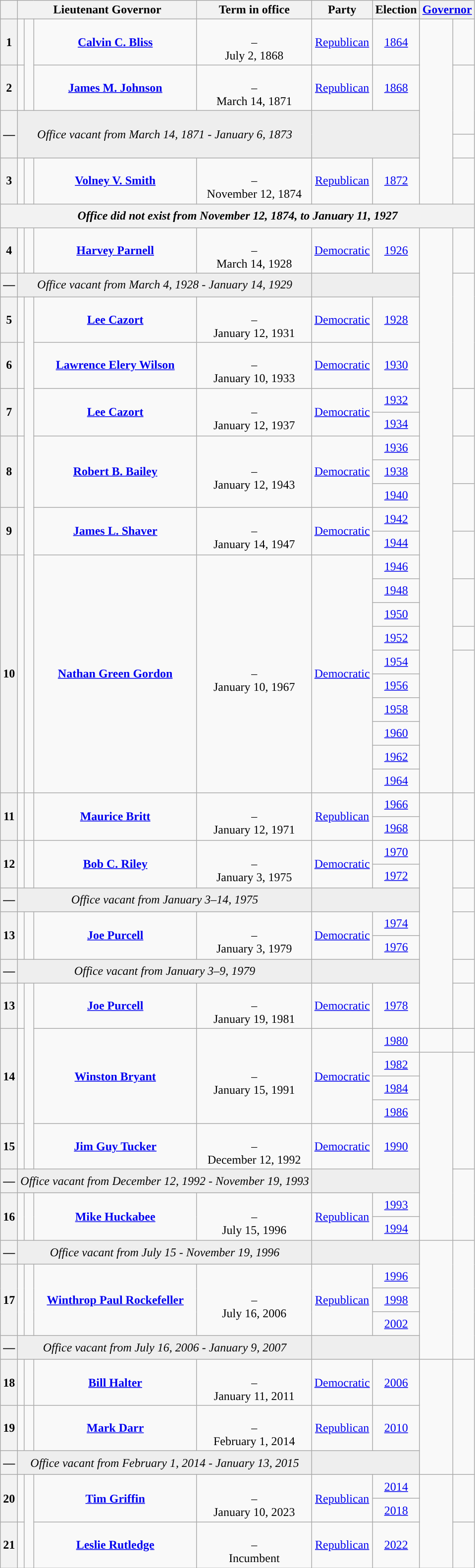<table class="wikitable sortable" style="text-align:center;">
<tr>
<th scope="col" data-sort-type="number"></th>
<th scope="col" colspan="3">Lieutenant Governor</th>
<th scope="col">Term in office</th>
<th scope="col">Party</th>
<th scope="col">Election</th>
<th scope="colgroup" colspan="2"><a href='#'>Governor</a></th>
</tr>
<tr style="height:2em;">
<th scope="row">1</th>
<td data-sort-value="Bliss, Calvin"></td>
<td rowspan="2" style="background:"> </td>
<td><strong><a href='#'>Calvin C. Bliss</a></strong><br></td>
<td><br>–<br>July 2, 1868<br></td>
<td><a href='#'>Republican</a></td>
<td><a href='#'>1864</a></td>
<td rowspan="5" style="background:"> </td>
<td></td>
</tr>
<tr style="height:2em;">
<th scope="row">2</th>
<td data-sort-value="Johnson, James"></td>
<td><strong><a href='#'>James M. Johnson</a></strong><br></td>
<td><br>–<br>March 14, 1871<br></td>
<td><a href='#'>Republican</a></td>
<td><a href='#'>1868</a></td>
<td rowspan="2"><br></td>
</tr>
<tr style="height:2em;">
<th rowspan="2" scope="row">—</th>
<td colspan="4" rowspan="2" style="background:#EEEEEE;"><em>Office vacant from March 14, 1871 - January 6, 1873</em></td>
<td rowspan="2" colspan="2" style="background:#EEEEEE;"></td>
</tr>
<tr style="height:2em;">
<td></td>
</tr>
<tr style="height:2em;">
<th scope="row">3</th>
<td data-sort-value="Smith, Volney"></td>
<td style="background:"></td>
<td><strong><a href='#'>Volney V. Smith</a></strong><br></td>
<td><br>–<br>November 12, 1874<br></td>
<td><a href='#'>Republican</a></td>
<td><a href='#'>1872</a></td>
<td></td>
</tr>
<tr style="height:2em;">
<th scope="row" colspan="9"><em>Office did not exist from November 12, 1874, to January 11, 1927</em></th>
</tr>
<tr style="height:2em;">
<th scope="row">4</th>
<td data-sort-value="Parnell, Harvey"></td>
<td style="background:"></td>
<td><strong><a href='#'>Harvey Parnell</a></strong><br></td>
<td><br>–<br>March 14, 1928<br></td>
<td><a href='#'>Democratic</a></td>
<td><a href='#'>1926</a></td>
<td rowspan="21" style="background:"></td>
<td><br></td>
</tr>
<tr style="height:2em;">
<th scope="row">—</th>
<td colspan="4" style="background:#EEEEEE;"><em>Office vacant from March 4, 1928 - January 14, 1929</em></td>
<td colspan="2" style="background:#EEEEEE;"></td>
<td rowspan="3"></td>
</tr>
<tr style="height:2em;">
<th scope="row">5</th>
<td data-sort-value="Cazort, Lee"></td>
<td rowspan="19" style="background:"></td>
<td><strong><a href='#'>Lee Cazort</a></strong><br></td>
<td><br>–<br>January 12, 1931<br></td>
<td><a href='#'>Democratic</a></td>
<td><a href='#'>1928</a></td>
</tr>
<tr style="height:2em;">
<th scope="row">6</th>
<td data-sort-value="Wilson, Lawrence"></td>
<td><strong><a href='#'>Lawrence Elery Wilson</a></strong><br></td>
<td><br>–<br>January 10, 1933<br></td>
<td><a href='#'>Democratic</a></td>
<td><a href='#'>1930</a></td>
</tr>
<tr style="height:2em;">
<th scope="rowgroup" rowspan="2">7</th>
<td rowspan="2" data-sort-value="Cazort, Lee"></td>
<td rowspan="2"><strong><a href='#'>Lee Cazort</a></strong><br></td>
<td rowspan="2"><br>–<br>January 12, 1937<br></td>
<td rowspan="2"><a href='#'>Democratic</a></td>
<td><a href='#'>1932</a></td>
<td rowspan="2"></td>
</tr>
<tr style="height:2em;">
<td><a href='#'>1934</a></td>
</tr>
<tr style="height:2em;">
<th scope="rowgroup" rowspan="3">8</th>
<td rowspan="3" data-sort-value="Bailey, Robert"></td>
<td rowspan="3"><strong><a href='#'>Robert B. Bailey</a></strong><br></td>
<td rowspan="3"><br>–<br>January 12, 1943<br></td>
<td rowspan="3"><a href='#'>Democratic</a></td>
<td><a href='#'>1936</a></td>
<td rowspan="2"></td>
</tr>
<tr style="height:2em;">
<td><a href='#'>1938</a></td>
</tr>
<tr style="height:2em;">
<td><a href='#'>1940</a></td>
<td rowspan="2"></td>
</tr>
<tr style="height:2em;">
<th scope="rowgroup" rowspan="2">9</th>
<td rowspan="2" data-sort-value="Shaver, James"></td>
<td rowspan="2"><strong><a href='#'>James L. Shaver</a></strong><br></td>
<td rowspan="2"><br>–<br>January 14, 1947<br></td>
<td rowspan="2"><a href='#'>Democratic</a></td>
<td><a href='#'>1942</a></td>
</tr>
<tr style="height:2em;">
<td><a href='#'>1944</a></td>
<td rowspan="2"></td>
</tr>
<tr style="height:2em;">
<th scope="rowgroup" rowspan="10">10</th>
<td rowspan="10" data-sort-value="Gordon, Nathan"></td>
<td rowspan="10"><strong><a href='#'>Nathan Green Gordon</a></strong><br></td>
<td rowspan="10"><br>–<br>January 10, 1967<br></td>
<td rowspan="10"><a href='#'>Democratic</a></td>
<td><a href='#'>1946</a></td>
</tr>
<tr style="height:2em;">
<td><a href='#'>1948</a></td>
<td rowspan="2"></td>
</tr>
<tr style="height:2em;">
<td><a href='#'>1950</a></td>
</tr>
<tr style="height:2em;">
<td><a href='#'>1952</a></td>
<td></td>
</tr>
<tr style="height:2em;">
<td><a href='#'>1954</a></td>
<td rowspan="6"></td>
</tr>
<tr style="height:2em;">
<td><a href='#'>1956</a></td>
</tr>
<tr style="height:2em;">
<td><a href='#'>1958</a></td>
</tr>
<tr style="height:2em;">
<td><a href='#'>1960</a></td>
</tr>
<tr style="height:2em;">
<td><a href='#'>1962</a></td>
</tr>
<tr style="height:2em;">
<td><a href='#'>1964</a></td>
</tr>
<tr style="height:2em;">
<th scope="rowgroup" rowspan="2">11</th>
<td rowspan="2" data-sort-value="Britt, Maurice"></td>
<td rowspan="2" style="background:"></td>
<td rowspan="2"><strong><a href='#'>Maurice Britt</a></strong><br></td>
<td rowspan="2"><br>–<br>January 12, 1971<br></td>
<td rowspan="2"><a href='#'>Republican</a></td>
<td><a href='#'>1966</a></td>
<td rowspan="2" style="background:"></td>
<td rowspan="2"></td>
</tr>
<tr style="height:2em;">
<td><a href='#'>1968</a></td>
</tr>
<tr style="height:2em;">
<th scope="rowgroup" rowspan="2">12</th>
<td rowspan="2" data-sort-value="Riley, Bob"></td>
<td rowspan="2" style="background:"></td>
<td rowspan="2"><strong><a href='#'>Bob C. Riley</a></strong><br></td>
<td rowspan="2"><br>–<br>January 3, 1975<br></td>
<td rowspan="2"><a href='#'>Democratic</a></td>
<td><a href='#'>1970</a></td>
<td rowspan="7" style="background:"></td>
<td rowspan="2"><br></td>
</tr>
<tr style="height:2em;">
<td><a href='#'>1972</a></td>
</tr>
<tr style="height:2em;">
<th scope="row">—</th>
<td colspan="4" style="background:#EEEEEE;"><em>Office vacant from January 3–14, 1975</em></td>
<td colspan="2" style="background:#EEEEEE;"></td>
<td></td>
</tr>
<tr style="height:2em;">
<th scope="rowgroup "rowspan="2">13</th>
<td rowspan="2" data-sort-value="Purcell, Joe"></td>
<td rowspan="2" style="background:"></td>
<td rowspan="2"><strong><a href='#'>Joe Purcell</a></strong><br></td>
<td rowspan="2"><br>–<br>January 3, 1979<br></td>
<td rowspan="2"><a href='#'>Democratic</a></td>
<td><a href='#'>1974</a></td>
<td rowspan="2"><br></td>
</tr>
<tr style="height:2em;">
<td><a href='#'>1976</a></td>
</tr>
<tr style="height:2em;">
<th scope="row">—</th>
<td colspan="4" style="background:#EEEEEE;"><em>Office vacant from January 3–9, 1979</em></td>
<td colspan="2" style="background:#EEEEEE;"></td>
<td></td>
</tr>
<tr style="height:2em;">
<th scope="row">13</th>
<td data-sort-value="Purcell, Joe"></td>
<td rowspan="6" style="background:"></td>
<td><strong><a href='#'>Joe Purcell</a></strong><br></td>
<td><br>–<br>January 19, 1981<br></td>
<td><a href='#'>Democratic</a></td>
<td><a href='#'>1978</a></td>
<td></td>
</tr>
<tr style="height:2em;">
<th scope="rowgroup" rowspan="4">14</th>
<td rowspan="4" data-sort-value="Bryant, Winston"></td>
<td rowspan="4"><strong><a href='#'>Winston Bryant</a></strong><br></td>
<td rowspan="4"><br>–<br>January 15, 1991<br></td>
<td rowspan="4"><a href='#'>Democratic</a></td>
<td><a href='#'>1980</a></td>
<td style="background:"></td>
<td></td>
</tr>
<tr style="height:2em;">
<td><a href='#'>1982</a></td>
<td rowspan="7" style="background:"></td>
<td rowspan="4"><br></td>
</tr>
<tr style="height:2em;">
<td><a href='#'>1984</a></td>
</tr>
<tr style="height:2em;">
<td><a href='#'>1986</a></td>
</tr>
<tr style="height:2em;">
<th scope="row">15</th>
<td data-sort-value="Tucker, Jim"></td>
<td><strong><a href='#'>Jim Guy Tucker</a></strong><br></td>
<td><br>–<br>December 12, 1992<br></td>
<td><a href='#'>Democratic</a></td>
<td><a href='#'>1990</a></td>
</tr>
<tr style="height:2em;">
<th scope="row">—</th>
<td colspan="4" style="background:#EEEEEE;"><em>Office vacant from December 12, 1992 - November 19, 1993</em></td>
<td colspan="2" style="background:#EEEEEE;"></td>
<td rowspan="3"><br></td>
</tr>
<tr style="height:2em;">
<th scope="rowgroup" rowspan="2">16</th>
<td rowspan="2" data-sort-value="Huckabee, Mike"></td>
<td rowspan="2" style="background:"></td>
<td rowspan="2"><strong><a href='#'>Mike Huckabee</a></strong><br></td>
<td rowspan="2"><br>–<br>July 15, 1996<br></td>
<td rowspan="2"><a href='#'>Republican</a></td>
<td><a href='#'>1993</a><br></td>
</tr>
<tr style="height:2em;">
<td><a href='#'>1994</a></td>
</tr>
<tr style="height:2em;">
<th scope="row">—</th>
<td colspan="4" style="background:#EEEEEE;"><em>Office vacant from July 15 - November 19, 1996</em></td>
<td colspan="2" style="background:#EEEEEE;"></td>
<td rowspan="5" style="background:"></td>
<td rowspan="5"></td>
</tr>
<tr style="height:2em;">
<th scope="rowgroup" rowspan="3">17</th>
<td rowspan="3" data-sort-value="Rockefeller, Winthrop"></td>
<td rowspan="3" style="background:"></td>
<td rowspan="3"><strong><a href='#'>Winthrop Paul Rockefeller</a></strong><br></td>
<td rowspan="3"><br>–<br>July 16, 2006<br></td>
<td rowspan="3"><a href='#'>Republican</a></td>
<td><a href='#'>1996</a><br></td>
</tr>
<tr style="height:2em;">
<td><a href='#'>1998</a></td>
</tr>
<tr style="height:2em;">
<td><a href='#'>2002</a></td>
</tr>
<tr style="height:2em;">
<th scope="row">—</th>
<td colspan="4" style="background:#EEEEEE;"><em>Office vacant from July 16, 2006 - January 9, 2007</em></td>
<td colspan="2" style="background:#EEEEEE;"></td>
</tr>
<tr style="height:2em;">
<th scope="row">18</th>
<td data-sort-value="Halter, Bill"></td>
<td style="background:"></td>
<td><strong><a href='#'>Bill Halter</a></strong><br></td>
<td><br>–<br>January 11, 2011<br></td>
<td><a href='#'>Democratic</a></td>
<td><a href='#'>2006</a></td>
<td rowspan="3" style="background:"></td>
<td rowspan="3"></td>
</tr>
<tr style="height:2em;">
<th scope="row">19</th>
<td data-sort-value="Darr, Mark"></td>
<td style="background:"></td>
<td><strong><a href='#'>Mark Darr</a></strong><br></td>
<td><br>–<br>February 1, 2014<br></td>
<td><a href='#'>Republican</a></td>
<td><a href='#'>2010</a></td>
</tr>
<tr style="height:2em;">
<th scope="row">—</th>
<td colspan="4" style="background:#EEEEEE;"><em>Office vacant from February 1, 2014 - January 13, 2015</em></td>
<td colspan="2" style="background:#EEEEEE;"></td>
</tr>
<tr style="height:2em;">
<th scope="rowgroup" rowspan="2">20</th>
<td rowspan="2" data-sort-value="Griffin, Tim"></td>
<td rowspan="3" style="background:"></td>
<td rowspan="2"><strong><a href='#'>Tim Griffin</a></strong><br></td>
<td rowspan="2"><br>–<br>January 10, 2023<br></td>
<td rowspan="2"><a href='#'>Republican</a></td>
<td><a href='#'>2014</a></td>
<td rowspan="3" style="background:"></td>
<td rowspan="2"></td>
</tr>
<tr style="height:2em;">
<td><a href='#'>2018</a></td>
</tr>
<tr style="height:2em;">
<th scope="row">21</th>
<td data-sort-value="Rutledge, Leslie"></td>
<td><strong><a href='#'>Leslie Rutledge</a></strong><br></td>
<td><br>–<br>Incumbent</td>
<td><a href='#'>Republican</a></td>
<td><a href='#'>2022</a></td>
<td></td>
</tr>
</table>
